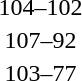<table style="text-align:center">
<tr>
<th width=200></th>
<th width=100></th>
<th width=200></th>
</tr>
<tr>
<td align=right><strong></strong></td>
<td align=center>104–102</td>
<td align=left></td>
</tr>
<tr>
<td align=right><strong></strong></td>
<td align=center>107–92</td>
<td align=left></td>
</tr>
<tr>
<td align=right><strong></strong></td>
<td align=center>103–77</td>
<td align=left></td>
</tr>
</table>
